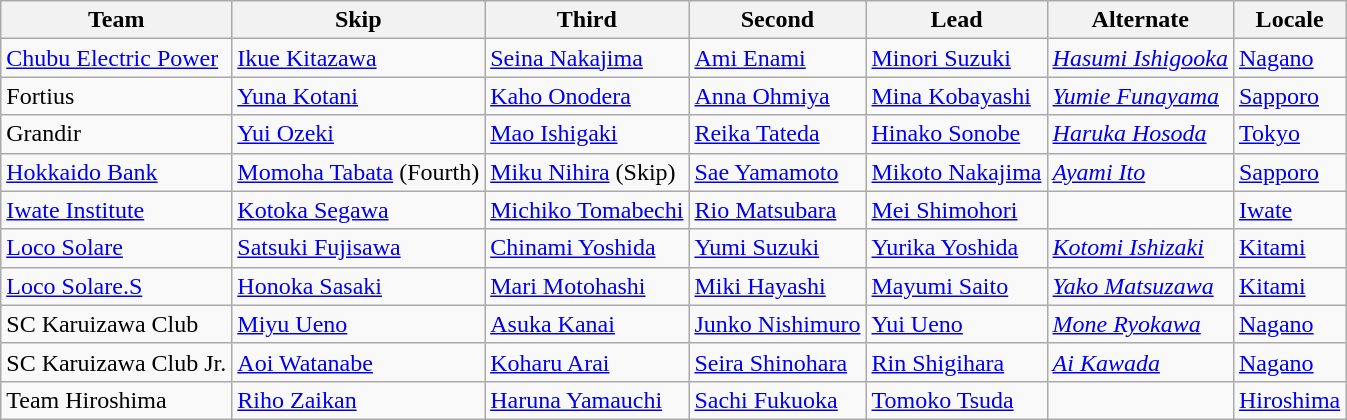<table class="wikitable">
<tr>
<th scope="col">Team</th>
<th scope="col">Skip</th>
<th scope="col">Third</th>
<th scope="col">Second</th>
<th scope="col">Lead</th>
<th scope="col">Alternate</th>
<th scope="col">Locale</th>
</tr>
<tr>
<td><a href='#'>Chubu Electric Power</a></td>
<td><a href='#'>Ikue Kitazawa</a></td>
<td><a href='#'>Seina Nakajima</a></td>
<td><a href='#'>Ami Enami</a></td>
<td><a href='#'>Minori Suzuki</a></td>
<td><em><a href='#'>Hasumi Ishigooka</a></em></td>
<td> <a href='#'>Nagano</a></td>
</tr>
<tr>
<td>Fortius</td>
<td><a href='#'>Yuna Kotani</a></td>
<td><a href='#'>Kaho Onodera</a></td>
<td><a href='#'>Anna Ohmiya</a></td>
<td><a href='#'>Mina Kobayashi</a></td>
<td><em><a href='#'>Yumie Funayama</a></em></td>
<td> <a href='#'>Sapporo</a></td>
</tr>
<tr>
<td>Grandir</td>
<td><a href='#'>Yui Ozeki</a></td>
<td><a href='#'>Mao Ishigaki</a></td>
<td><a href='#'>Reika Tateda</a></td>
<td><a href='#'>Hinako Sonobe</a></td>
<td><em><a href='#'>Haruka Hosoda</a></em></td>
<td> <a href='#'>Tokyo</a></td>
</tr>
<tr>
<td><a href='#'>Hokkaido Bank</a></td>
<td><a href='#'>Momoha Tabata</a> (Fourth)</td>
<td><a href='#'>Miku Nihira</a> (Skip)</td>
<td><a href='#'>Sae Yamamoto</a></td>
<td><a href='#'>Mikoto Nakajima</a></td>
<td><em><a href='#'>Ayami Ito</a></em></td>
<td> <a href='#'>Sapporo</a></td>
</tr>
<tr>
<td><a href='#'>Iwate Institute</a></td>
<td><a href='#'>Kotoka Segawa</a></td>
<td><a href='#'>Michiko Tomabechi</a></td>
<td><a href='#'>Rio Matsubara</a></td>
<td><a href='#'>Mei Shimohori</a></td>
<td></td>
<td> <a href='#'>Iwate</a></td>
</tr>
<tr>
<td><a href='#'>Loco Solare</a></td>
<td><a href='#'>Satsuki Fujisawa</a></td>
<td><a href='#'>Chinami Yoshida</a></td>
<td><a href='#'>Yumi Suzuki</a></td>
<td><a href='#'>Yurika Yoshida</a></td>
<td><em><a href='#'>Kotomi Ishizaki</a></em></td>
<td> <a href='#'>Kitami</a></td>
</tr>
<tr>
<td><a href='#'>Loco Solare.S</a></td>
<td><a href='#'>Honoka Sasaki</a></td>
<td><a href='#'>Mari Motohashi</a></td>
<td><a href='#'>Miki Hayashi</a></td>
<td><a href='#'>Mayumi Saito</a></td>
<td><em><a href='#'>Yako Matsuzawa</a></em></td>
<td> <a href='#'>Kitami</a></td>
</tr>
<tr>
<td>SC Karuizawa Club</td>
<td><a href='#'>Miyu Ueno</a></td>
<td><a href='#'>Asuka Kanai</a></td>
<td><a href='#'>Junko Nishimuro</a></td>
<td><a href='#'>Yui Ueno</a></td>
<td><em><a href='#'>Mone Ryokawa</a></em></td>
<td> <a href='#'>Nagano</a></td>
</tr>
<tr>
<td>SC Karuizawa Club Jr.</td>
<td><a href='#'>Aoi Watanabe</a></td>
<td><a href='#'>Koharu Arai</a></td>
<td><a href='#'>Seira Shinohara</a></td>
<td><a href='#'>Rin Shigihara</a></td>
<td><em><a href='#'>Ai Kawada</a></em></td>
<td> <a href='#'>Nagano</a></td>
</tr>
<tr>
<td>Team Hiroshima</td>
<td><a href='#'>Riho Zaikan</a></td>
<td><a href='#'>Haruna Yamauchi</a></td>
<td><a href='#'>Sachi Fukuoka</a></td>
<td><a href='#'>Tomoko Tsuda</a></td>
<td></td>
<td> <a href='#'>Hiroshima</a></td>
</tr>
</table>
